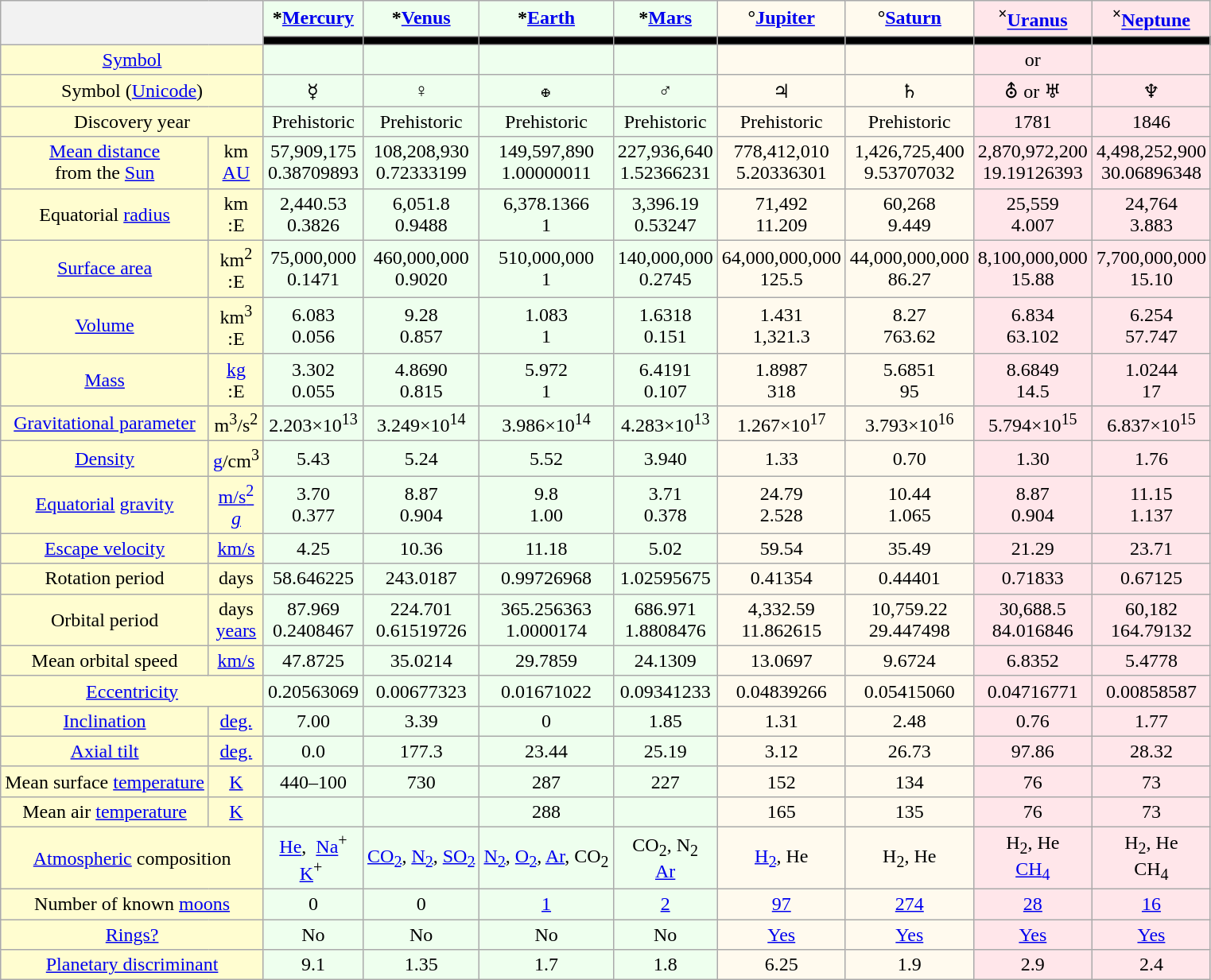<table class="wikitable" style="text-align: center;">
<tr>
<th colspan="2" rowspan=2> </th>
<th style="background: #efe;">*<a href='#'>Mercury</a></th>
<th style="background: #efe;">*<a href='#'>Venus</a></th>
<th style="background: #efe;">*<a href='#'>Earth</a></th>
<th style="background: #efe;">*<a href='#'>Mars</a></th>
<th style="background: #fffaee;">°<a href='#'>Jupiter</a></th>
<th style="background: #fffaee;">°<a href='#'>Saturn</a></th>
<th style="background: #ffe6ea;"><sup>×</sup><a href='#'>Uranus</a></th>
<th style="background: #ffe6ea;"><sup>×</sup><a href='#'>Neptune</a></th>
</tr>
<tr>
<td style="background: black;"></td>
<td style="background: black;"></td>
<td style="background: black;"></td>
<td style="background: black;"></td>
<td style="background: black;"></td>
<td style="background: black;"></td>
<td style="background: black;"></td>
<td style="background: black;"></td>
</tr>
<tr>
<td colspan="2" style="background: #fffdd0;"><a href='#'>Symbol</a></td>
<td style="background: #eeffee;"></td>
<td style="background: #eeffee;"></td>
<td style="background: #eeffee;"></td>
<td style="background: #eeffee;"></td>
<td style="background: #fffaee;"></td>
<td style="background: #fffaee;"></td>
<td style="background: #ffe6ea;"> or </td>
<td style="background: #ffe6ea;"></td>
</tr>
<tr>
<td colspan="2" style="background: #fffdd0;">Symbol (<a href='#'>Unicode</a>)</td>
<td style="background: #eeffee;">☿</td>
<td style="background: #eeffee;">♀</td>
<td style="background: #eeffee;">🜨</td>
<td style="background: #eeffee;">♂</td>
<td style="background: #fffaee;">♃</td>
<td style="background: #fffaee;">♄</td>
<td style="background: #ffe6ea;">⛢ or ♅</td>
<td style="background: #ffe6ea;">♆</td>
</tr>
<tr>
<td colspan="2" style="background: #fffdd0;">Discovery year</td>
<td style="background: #eeffee;">Prehistoric</td>
<td style="background: #eeffee;">Prehistoric</td>
<td style="background: #eeffee;">Prehistoric</td>
<td style="background: #eeffee;">Prehistoric</td>
<td style="background: #fffaee;">Prehistoric</td>
<td style="background: #fffaee;">Prehistoric</td>
<td style="background: #ffe6ea;">1781</td>
<td style="background: #ffe6ea;">1846</td>
</tr>
<tr>
<td style="background: #fffdd0;"><a href='#'>Mean distance</a><br>from the <a href='#'>Sun</a></td>
<td style="background: #fffdd0;">km <br> <a href='#'>AU</a></td>
<td style="background: #eeffee;">57,909,175 <br> 0.38709893</td>
<td style="background: #eeffee;">108,208,930 <br> 0.72333199</td>
<td style="background: #eeffee;">149,597,890 <br> 1.00000011</td>
<td style="background: #eeffee;">227,936,640 <br> 1.52366231</td>
<td style="background: #fffaee;">778,412,010 <br> 5.20336301</td>
<td style="background: #fffaee;">1,426,725,400 <br> 9.53707032</td>
<td style="background: #ffe6ea;">2,870,972,200 <br> 19.19126393</td>
<td style="background: #ffe6ea;">4,498,252,900 <br> 30.06896348</td>
</tr>
<tr>
<td style="background: #fffdd0;">Equatorial <a href='#'>radius</a></td>
<td style="background: #fffdd0;">km <br> :E</td>
<td style="background: #eeffee;">2,440.53 <br> 0.3826</td>
<td style="background: #eeffee;">6,051.8 <br> 0.9488</td>
<td style="background: #eeffee;">6,378.1366 <br> 1</td>
<td style="background: #eeffee;">3,396.19 <br> 0.53247</td>
<td style="background: #fffaee;">71,492 <br> 11.209</td>
<td style="background: #fffaee;">60,268 <br> 9.449</td>
<td style="background: #ffe6ea;">25,559 <br> 4.007</td>
<td style="background: #ffe6ea;">24,764 <br> 3.883</td>
</tr>
<tr>
<td style="background: #fffdd0;"><a href='#'>Surface area</a></td>
<td style="background: #fffdd0;">km<sup>2</sup> <br> :E</td>
<td style="background: #eeffee;">75,000,000 <br> 0.1471</td>
<td style="background: #eeffee;">460,000,000 <br> 0.9020</td>
<td style="background: #eeffee;">510,000,000 <br> 1</td>
<td style="background: #eeffee;">140,000,000 <br> 0.2745</td>
<td style="background: #fffaee;">64,000,000,000 <br> 125.5</td>
<td style="background: #fffaee;">44,000,000,000 <br> 86.27</td>
<td style="background: #ffe6ea;">8,100,000,000 <br> 15.88</td>
<td style="background: #ffe6ea;">7,700,000,000 <br> 15.10</td>
</tr>
<tr>
<td style="background: #fffdd0;"><a href='#'>Volume</a></td>
<td style="background: #fffdd0;">km<sup>3</sup> <br> :E</td>
<td style="background: #eeffee;">6.083 <br> 0.056</td>
<td style="background: #eeffee;">9.28 <br> 0.857</td>
<td style="background: #eeffee;">1.083 <br> 1</td>
<td style="background: #eeffee;">1.6318 <br> 0.151</td>
<td style="background: #fffaee;">1.431 <br> 1,321.3</td>
<td style="background: #fffaee;">8.27 <br> 763.62</td>
<td style="background: #ffe6ea;">6.834 <br> 63.102</td>
<td style="background: #ffe6ea;">6.254 <br> 57.747</td>
</tr>
<tr>
<td style="background: #fffdd0;"><a href='#'>Mass</a></td>
<td style="background: #fffdd0;"><a href='#'>kg</a> <br> :E</td>
<td style="background: #eeffee;">3.302 <br> 0.055</td>
<td style="background: #eeffee;">4.8690 <br> 0.815</td>
<td style="background: #eeffee;">5.972 <br> 1</td>
<td style="background: #eeffee;">6.4191 <br> 0.107</td>
<td style="background: #fffaee;">1.8987 <br> 318</td>
<td style="background: #fffaee;">5.6851 <br> 95</td>
<td style="background: #ffe6ea;">8.6849 <br> 14.5</td>
<td style="background: #ffe6ea;">1.0244 <br> 17</td>
</tr>
<tr>
<td style="background: #fffdd0;"><a href='#'>Gravitational parameter</a></td>
<td style="background: #fffdd0;">m<sup>3</sup>/s<sup>2</sup></td>
<td style="background: #eeffee;">2.203×10<sup>13</sup></td>
<td style="background: #eeffee;">3.249×10<sup>14</sup></td>
<td style="background: #eeffee;">3.986×10<sup>14</sup></td>
<td style="background: #eeffee;">4.283×10<sup>13</sup></td>
<td style="background: #fffaee;">1.267×10<sup>17</sup></td>
<td style="background: #fffaee;">3.793×10<sup>16</sup></td>
<td style="background: #ffe6ea;">5.794×10<sup>15</sup></td>
<td style="background: #ffe6ea;">6.837×10<sup>15</sup></td>
</tr>
<tr>
<td style="background: #fffdd0;"><a href='#'>Density</a></td>
<td style="background: #fffdd0;"><a href='#'>g</a>/cm<sup>3</sup></td>
<td style="background: #eeffee;">5.43</td>
<td style="background: #eeffee;">5.24</td>
<td style="background: #eeffee;">5.52</td>
<td style="background: #eeffee;">3.940</td>
<td style="background: #fffaee;">1.33</td>
<td style="background: #fffaee;">0.70</td>
<td style="background: #ffe6ea;">1.30</td>
<td style="background: #ffe6ea;">1.76</td>
</tr>
<tr>
<td style="background: #fffdd0;"><a href='#'>Equatorial</a> <a href='#'>gravity</a></td>
<td style="background: #fffdd0;"><a href='#'>m/s<sup>2</sup></a><br><a href='#'><em>g</em></a></td>
<td style="background: #eeffee;">3.70<br>0.377</td>
<td style="background: #eeffee;">8.87<br>0.904</td>
<td style="background: #eeffee;">9.8<br>1.00</td>
<td style="background: #eeffee;">3.71<br>0.378</td>
<td style="background: #fffaee;">24.79<br>2.528</td>
<td style="background: #fffaee;">10.44<br>1.065</td>
<td style="background: #ffe6ea;">8.87<br>0.904</td>
<td style="background: #ffe6ea;">11.15<br>1.137</td>
</tr>
<tr>
<td style="background: #fffdd0;"><a href='#'>Escape velocity</a></td>
<td style="background: #fffdd0;"><a href='#'>km/s</a></td>
<td style="background: #eeffee;">4.25</td>
<td style="background: #eeffee;">10.36</td>
<td style="background: #eeffee;">11.18</td>
<td style="background: #eeffee;">5.02</td>
<td style="background: #fffaee;">59.54</td>
<td style="background: #fffaee;">35.49</td>
<td style="background: #ffe6ea;">21.29</td>
<td style="background: #ffe6ea;">23.71</td>
</tr>
<tr>
<td style="background: #fffdd0;">Rotation period</td>
<td style="background: #fffdd0;">days</td>
<td style="background: #eeffee;">58.646225</td>
<td style="background: #eeffee;">243.0187</td>
<td style="background: #eeffee;">0.99726968</td>
<td style="background: #eeffee;">1.02595675</td>
<td style="background: #fffaee;">0.41354</td>
<td style="background: #fffaee;">0.44401</td>
<td style="background: #ffe6ea;">0.71833</td>
<td style="background: #ffe6ea;">0.67125</td>
</tr>
<tr>
<td style="background: #fffdd0;">Orbital period</td>
<td style="background: #fffdd0;">days <br> <a href='#'>years</a></td>
<td style="background: #eeffee;">87.969 <br> 0.2408467</td>
<td style="background: #eeffee;">224.701 <br> 0.61519726</td>
<td style="background: #eeffee;">365.256363 <br> 1.0000174</td>
<td style="background: #eeffee;">686.971 <br> 1.8808476</td>
<td style="background: #fffaee;">4,332.59 <br> 11.862615</td>
<td style="background: #fffaee;">10,759.22 <br> 29.447498</td>
<td style="background: #ffe6ea;">30,688.5 <br> 84.016846</td>
<td style="background: #ffe6ea;">60,182 <br> 164.79132</td>
</tr>
<tr>
<td style="background: #fffdd0;">Mean orbital speed</td>
<td style="background: #fffdd0;"><a href='#'>km/s</a></td>
<td style="background: #eeffee;">47.8725</td>
<td style="background: #eeffee;">35.0214</td>
<td style="background: #eeffee;">29.7859</td>
<td style="background: #eeffee;">24.1309</td>
<td style="background: #fffaee;">13.0697</td>
<td style="background: #fffaee;">9.6724</td>
<td style="background: #ffe6ea;">6.8352</td>
<td style="background: #ffe6ea;">5.4778</td>
</tr>
<tr>
<td colspan="2" style="background: #fffdd0;"><a href='#'>Eccentricity</a></td>
<td style="background: #eeffee;">0.20563069</td>
<td style="background: #eeffee;">0.00677323</td>
<td style="background: #eeffee;">0.01671022</td>
<td style="background: #eeffee;">0.09341233</td>
<td style="background: #fffaee;">0.04839266</td>
<td style="background: #fffaee;">0.05415060</td>
<td style="background: #ffe6ea;">0.04716771</td>
<td style="background: #ffe6ea;">0.00858587</td>
</tr>
<tr>
<td style="background: #fffdd0;"><a href='#'>Inclination</a></td>
<td style="background: #fffdd0;"><a href='#'>deg.</a></td>
<td style="background: #eeffee;">7.00</td>
<td style="background: #eeffee;">3.39</td>
<td style="background: #eeffee;">0</td>
<td style="background: #eeffee;">1.85</td>
<td style="background: #fffaee;">1.31</td>
<td style="background: #fffaee;">2.48</td>
<td style="background: #ffe6ea;">0.76</td>
<td style="background: #ffe6ea;">1.77</td>
</tr>
<tr>
<td style="background: #fffdd0;"><a href='#'>Axial tilt</a></td>
<td style="background: #fffdd0;"><a href='#'>deg.</a></td>
<td style="background: #eeffee;">0.0</td>
<td style="background: #eeffee;">177.3</td>
<td style="background: #eeffee;">23.44</td>
<td style="background: #eeffee;">25.19</td>
<td style="background: #fffaee;">3.12</td>
<td style="background: #fffaee;">26.73</td>
<td style="background: #ffe6ea;">97.86</td>
<td style="background: #ffe6ea;">28.32</td>
</tr>
<tr>
<td style="background: #fffdd0;">Mean surface <a href='#'>temperature</a></td>
<td style="background: #fffdd0;"><a href='#'>K</a></td>
<td style="background: #eeffee;">440–100</td>
<td style="background: #eeffee;">730</td>
<td style="background: #eeffee;">287</td>
<td style="background: #eeffee;">227</td>
<td style="background: #fffaee;">152 </td>
<td style="background: #fffaee;">134 </td>
<td style="background: #ffe6ea;">76 </td>
<td style="background: #ffe6ea;">73 </td>
</tr>
<tr>
<td style="background: #fffdd0;">Mean air <a href='#'>temperature</a></td>
<td style="background: #fffdd0;"><a href='#'>K</a></td>
<td style="background: #eeffee;"></td>
<td style="background: #eeffee;"></td>
<td style="background: #eeffee;">288</td>
<td style="background: #eeffee;"></td>
<td style="background: #fffaee;">165</td>
<td style="background: #fffaee;">135</td>
<td style="background: #ffe6ea;">76</td>
<td style="background: #ffe6ea;">73</td>
</tr>
<tr>
<td colspan="2" style="background: #fffdd0;"><a href='#'>Atmospheric</a> composition</td>
<td style="background: #eeffee;"><a href='#'>He</a>,  <a href='#'>Na</a><sup>+</sup><br><a href='#'>K</a><sup>+</sup> </td>
<td style="background: #eeffee;"><a href='#'>CO<sub>2</sub></a>, <a href='#'>N<sub>2</sub></a>, <a href='#'>SO<sub>2</sub></a></td>
<td style="background: #eeffee;"><a href='#'>N<sub>2</sub></a>, <a href='#'>O<sub>2</sub></a>, <a href='#'>Ar</a>, CO<sub>2</sub></td>
<td style="background: #eeffee;">CO<sub>2</sub>, N<sub>2</sub><br><a href='#'>Ar</a></td>
<td style="background: #fffaee;"><a href='#'>H<sub>2</sub></a>, He</td>
<td style="background: #fffaee;">H<sub>2</sub>, He</td>
<td style="background: #ffe6ea;">H<sub>2</sub>, He<br><a href='#'>CH<sub>4</sub></a></td>
<td style="background: #ffe6ea;">H<sub>2</sub>, He<br>CH<sub>4</sub></td>
</tr>
<tr>
<td colspan="2" style="background: #fffdd0;">Number of known <a href='#'>moons</a></td>
<td style="background: #eeffee;">0</td>
<td style="background: #eeffee;">0</td>
<td style="background: #eeffee;"><a href='#'>1</a></td>
<td style="background: #eeffee;"><a href='#'>2</a></td>
<td style="background: #fffaee;"><a href='#'>97</a></td>
<td style="background: #fffaee;"><a href='#'>274</a></td>
<td style="background: #ffe6ea;"><a href='#'>28</a></td>
<td style="background: #ffe6ea;"><a href='#'>16</a></td>
</tr>
<tr>
<td colspan="2" style="background: #fffdd0;"><a href='#'>Rings?</a></td>
<td style="background: #eeffee;">No</td>
<td style="background: #eeffee;">No</td>
<td style="background: #eeffee;">No</td>
<td style="background: #eeffee;">No</td>
<td style="background: #fffaee;"><a href='#'>Yes</a></td>
<td style="background: #fffaee;"><a href='#'>Yes</a></td>
<td style="background: #ffe6ea;"><a href='#'>Yes</a></td>
<td style="background: #ffe6ea;"><a href='#'>Yes</a></td>
</tr>
<tr>
<td colspan="2" style="background: #fffdd0;"><a href='#'>Planetary discriminant</a></td>
<td style="background: #eeffee;">9.1</td>
<td style="background: #eeffee;">1.35</td>
<td style="background: #eeffee;">1.7</td>
<td style="background: #eeffee;">1.8</td>
<td style="background: #fffaee;">6.25</td>
<td style="background: #fffaee;">1.9</td>
<td style="background: #ffe6ea;">2.9</td>
<td style="background: #ffe6ea;">2.4</td>
</tr>
</table>
